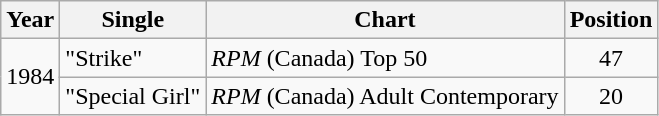<table class="wikitable">
<tr>
<th>Year</th>
<th>Single</th>
<th>Chart</th>
<th>Position</th>
</tr>
<tr>
<td rowspan="2">1984</td>
<td rowspan="1">"Strike"</td>
<td rowspan="1"><em>RPM</em> (Canada) Top 50</td>
<td align="center">47</td>
</tr>
<tr>
<td rowspan="1">"Special Girl"</td>
<td rowspan="1"><em>RPM</em> (Canada) Adult Contemporary </td>
<td align="center">20</td>
</tr>
</table>
